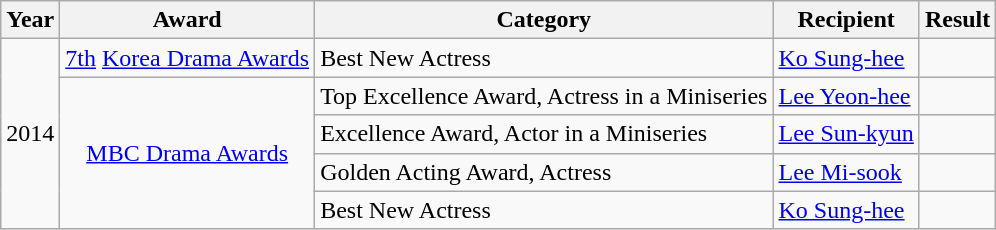<table class="wikitable">
<tr>
<th>Year</th>
<th>Award</th>
<th>Category</th>
<th>Recipient</th>
<th>Result</th>
</tr>
<tr>
<td rowspan=5>2014</td>
<td style="text-align:center;"><a href='#'>7th</a> <a href='#'>Korea Drama Awards</a></td>
<td>Best New Actress</td>
<td><a href='#'>Ko Sung-hee</a></td>
<td></td>
</tr>
<tr>
<td rowspan=4 style="text-align:center;"><a href='#'>MBC Drama Awards</a></td>
<td>Top Excellence Award, Actress in a Miniseries</td>
<td><a href='#'>Lee Yeon-hee</a></td>
<td></td>
</tr>
<tr>
<td>Excellence Award, Actor in a Miniseries</td>
<td><a href='#'>Lee Sun-kyun</a></td>
<td></td>
</tr>
<tr>
<td>Golden Acting Award, Actress</td>
<td><a href='#'>Lee Mi-sook</a></td>
<td></td>
</tr>
<tr>
<td>Best New Actress</td>
<td><a href='#'>Ko Sung-hee</a></td>
<td></td>
</tr>
</table>
